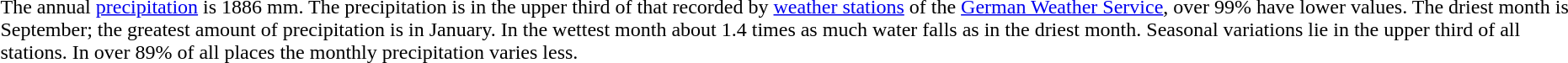<table>
<tr>
<td>The annual <a href='#'>precipitation</a> is 1886 mm. The precipitation is in the upper third of that recorded by <a href='#'>weather stations</a> of the <a href='#'>German Weather Service</a>, over 99% have lower values. The driest month is September; the greatest amount of precipitation is in January. In the wettest month about 1.4 times as much water falls as in the driest month. Seasonal variations lie in the upper third of all stations. In over 89% of all places the monthly precipitation varies less.</td>
</tr>
</table>
